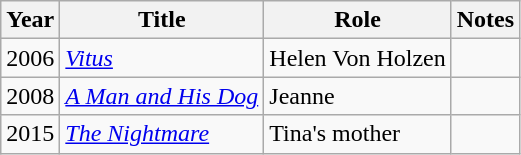<table class="wikitable sortable">
<tr>
<th>Year</th>
<th>Title</th>
<th>Role</th>
<th class="unsortable">Notes</th>
</tr>
<tr>
<td>2006</td>
<td><em><a href='#'>Vitus</a></em></td>
<td>Helen Von Holzen</td>
<td></td>
</tr>
<tr>
<td>2008</td>
<td><em><a href='#'>A Man and His Dog</a></em></td>
<td>Jeanne</td>
<td></td>
</tr>
<tr>
<td>2015</td>
<td><em><a href='#'>The Nightmare</a></em></td>
<td>Tina's mother</td>
<td></td>
</tr>
</table>
